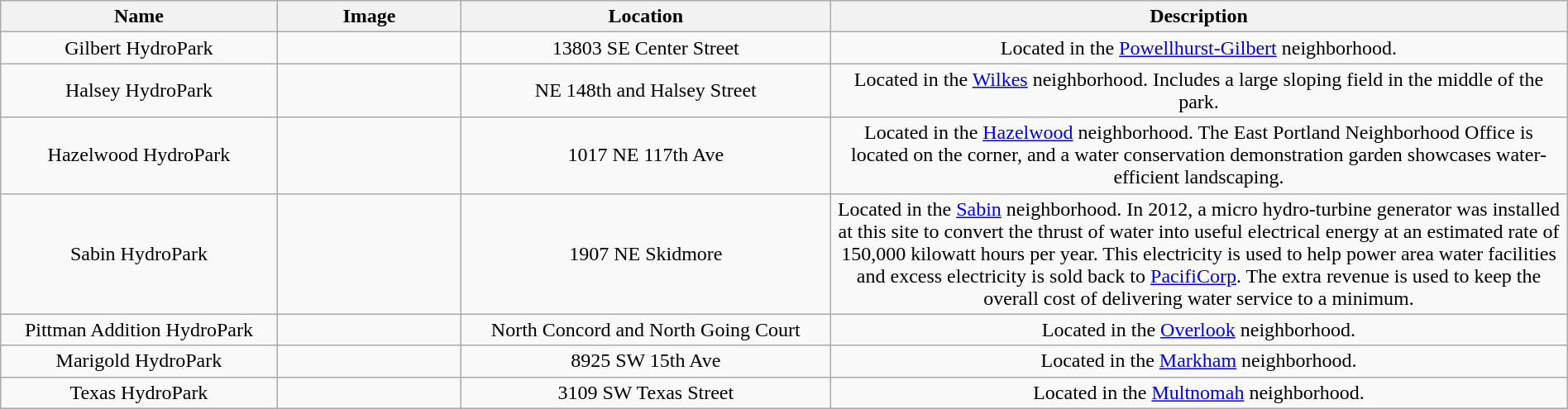<table class="wikitable sortable" style="text-align:center; width:100%">
<tr>
<th width="15%">Name</th>
<th width="10%" class="unsortable">Image</th>
<th width="20%">Location</th>
<th width="40%" class="unsortable">Description</th>
</tr>
<tr>
<td>Gilbert HydroPark</td>
<td></td>
<td>13803 SE Center Street</td>
<td>Located in the <a href='#'>Powellhurst-Gilbert</a> neighborhood.</td>
</tr>
<tr>
<td>Halsey HydroPark</td>
<td></td>
<td>NE 148th and Halsey Street</td>
<td>Located in the <a href='#'>Wilkes</a> neighborhood. Includes a large sloping field in the middle of the park.</td>
</tr>
<tr>
<td>Hazelwood HydroPark</td>
<td></td>
<td>1017 NE 117th Ave</td>
<td>Located in the <a href='#'>Hazelwood</a> neighborhood. The East Portland Neighborhood Office is located on the corner, and a water conservation demonstration garden showcases water-efficient landscaping.</td>
</tr>
<tr>
<td>Sabin HydroPark</td>
<td></td>
<td>1907 NE Skidmore</td>
<td>Located in the <a href='#'>Sabin</a> neighborhood. In 2012, a micro hydro-turbine generator was installed at this site to convert the thrust of water into useful electrical energy at an estimated rate of 150,000 kilowatt hours per year. This electricity is used to help power area water facilities and excess electricity is sold back to <a href='#'>PacifiCorp</a>. The extra revenue is used to keep the overall cost of delivering water service to a minimum.</td>
</tr>
<tr>
<td>Pittman Addition HydroPark</td>
<td></td>
<td>North Concord and North Going Court</td>
<td>Located in the <a href='#'>Overlook</a> neighborhood.</td>
</tr>
<tr>
<td>Marigold HydroPark</td>
<td></td>
<td>8925 SW 15th Ave</td>
<td>Located in the <a href='#'>Markham</a> neighborhood.</td>
</tr>
<tr>
<td>Texas HydroPark</td>
<td></td>
<td>3109 SW Texas Street</td>
<td>Located in the <a href='#'>Multnomah</a> neighborhood.</td>
</tr>
</table>
